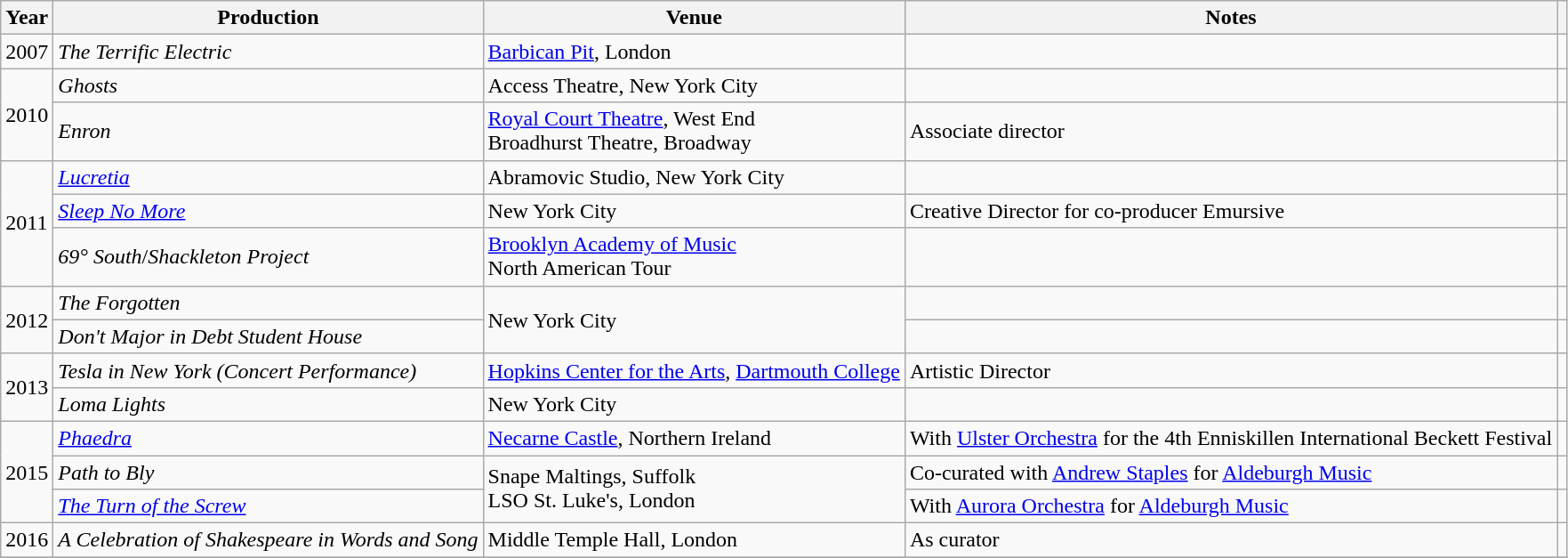<table class="wikitable sortable">
<tr>
<th>Year</th>
<th>Production</th>
<th>Venue</th>
<th class=unsortable>Notes</th>
<th class=unsortable></th>
</tr>
<tr>
<td>2007</td>
<td><em>The Terrific Electric</em></td>
<td><a href='#'>Barbican Pit</a>, London</td>
<td></td>
<td></td>
</tr>
<tr>
<td rowspan="2">2010</td>
<td><em>Ghosts</em></td>
<td>Access Theatre, New York City</td>
<td></td>
<td></td>
</tr>
<tr>
<td><em>Enron</em></td>
<td><a href='#'>Royal Court Theatre</a>, West End <br> Broadhurst Theatre, Broadway</td>
<td>Associate director</td>
<td></td>
</tr>
<tr>
<td rowspan="3">2011</td>
<td><em><a href='#'>Lucretia</a></em></td>
<td>Abramovic Studio, New York City</td>
<td></td>
<td></td>
</tr>
<tr>
<td><em><a href='#'>Sleep No More</a></em></td>
<td>New York City</td>
<td>Creative Director for co-producer Emursive</td>
<td></td>
</tr>
<tr>
<td><em>69° South</em>/<em>Shackleton Project</em></td>
<td><a href='#'>Brooklyn Academy of Music</a><br>North American Tour</td>
<td></td>
<td></td>
</tr>
<tr>
<td rowspan="2">2012</td>
<td><em>The Forgotten</em></td>
<td rowspan="2">New York City</td>
<td></td>
<td></td>
</tr>
<tr>
<td><em>Don't Major in Debt Student House</em></td>
<td></td>
<td></td>
</tr>
<tr>
<td rowspan="2">2013</td>
<td><em>Tesla in New York (Concert Performance)</em></td>
<td><a href='#'>Hopkins Center for the Arts</a>, <a href='#'>Dartmouth College</a></td>
<td>Artistic Director</td>
<td></td>
</tr>
<tr>
<td><em>Loma Lights</em></td>
<td>New York City</td>
<td></td>
<td></td>
</tr>
<tr>
<td rowspan="3">2015</td>
<td><em><a href='#'>Phaedra</a></em></td>
<td><a href='#'> Necarne Castle</a>, Northern Ireland</td>
<td>With <a href='#'>Ulster Orchestra</a> for the 4th Enniskillen International Beckett Festival</td>
<td></td>
</tr>
<tr>
<td><em>Path to Bly</em></td>
<td rowspan="2">Snape Maltings, Suffolk <br> LSO St. Luke's, London</td>
<td>Co-curated with <a href='#'>Andrew Staples</a> for <a href='#'>Aldeburgh Music</a></td>
<td></td>
</tr>
<tr>
<td><em><a href='#'>The Turn of the Screw</a></em></td>
<td>With <a href='#'>Aurora Orchestra</a> for <a href='#'>Aldeburgh Music</a></td>
<td></td>
</tr>
<tr>
<td>2016</td>
<td><em>A Celebration of Shakespeare in Words and Song</em></td>
<td>Middle Temple Hall, London</td>
<td>As curator</td>
<td></td>
</tr>
<tr>
</tr>
</table>
